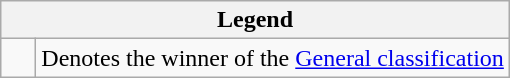<table class="wikitable">
<tr>
<th colspan=2>Legend</th>
</tr>
<tr>
<td>    </td>
<td>Denotes the winner of the <a href='#'>General classification</a></td>
</tr>
</table>
